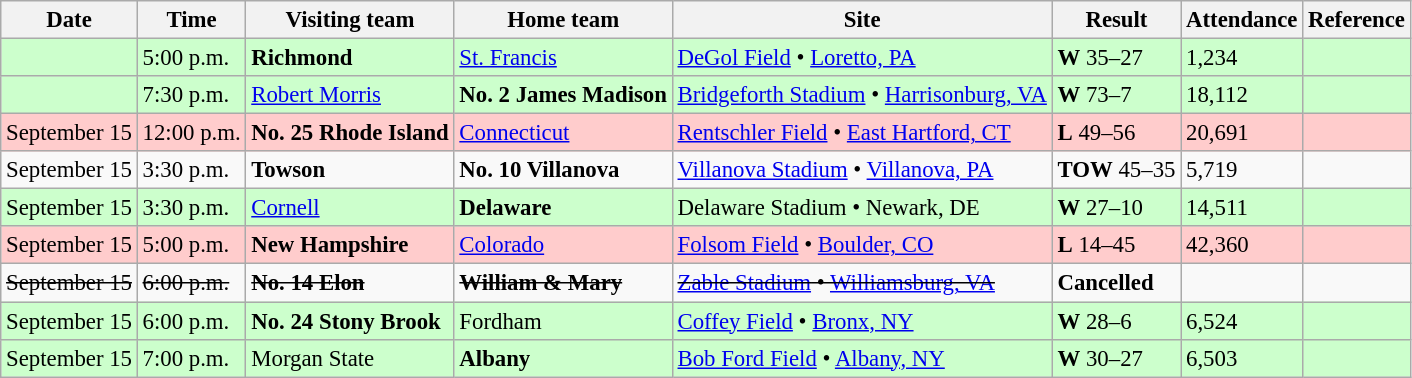<table class="wikitable" style="font-size:95%;">
<tr>
<th>Date</th>
<th>Time</th>
<th>Visiting team</th>
<th>Home team</th>
<th>Site</th>
<th>Result</th>
<th>Attendance</th>
<th class="unsortable">Reference</th>
</tr>
<tr bgcolor=#ccffcc>
<td></td>
<td>5:00 p.m.</td>
<td><strong>Richmond</strong></td>
<td><a href='#'>St. Francis</a></td>
<td><a href='#'>DeGol Field</a> • <a href='#'>Loretto, PA</a></td>
<td><strong>W</strong> 35–27</td>
<td>1,234</td>
<td></td>
</tr>
<tr bgcolor=#ccffcc>
<td></td>
<td>7:30 p.m.</td>
<td><a href='#'>Robert Morris</a></td>
<td><strong>No. 2 James Madison</strong></td>
<td><a href='#'>Bridgeforth Stadium</a> • <a href='#'>Harrisonburg, VA</a></td>
<td><strong>W</strong> 73–7</td>
<td>18,112</td>
<td></td>
</tr>
<tr bgcolor=#ffcccc>
<td>September 15</td>
<td>12:00 p.m.</td>
<td><strong>No. 25 Rhode Island</strong></td>
<td><a href='#'>Connecticut</a></td>
<td><a href='#'>Rentschler Field</a> • <a href='#'>East Hartford, CT</a></td>
<td><strong>L</strong> 49–56</td>
<td>20,691</td>
<td></td>
</tr>
<tr bgcolor=>
<td>September 15</td>
<td>3:30 p.m.</td>
<td><strong>Towson</strong></td>
<td><strong>No. 10 Villanova</strong></td>
<td><a href='#'>Villanova Stadium</a> • <a href='#'>Villanova, PA</a></td>
<td><strong>TOW</strong> 45–35</td>
<td>5,719</td>
<td></td>
</tr>
<tr bgcolor=#ccffcc>
<td>September 15</td>
<td>3:30 p.m.</td>
<td><a href='#'>Cornell</a></td>
<td><strong>Delaware</strong></td>
<td>Delaware Stadium • Newark, DE</td>
<td><strong>W</strong> 27–10</td>
<td>14,511</td>
<td></td>
</tr>
<tr bgcolor=#ffcccc>
<td>September 15</td>
<td>5:00 p.m.</td>
<td><strong>New Hampshire</strong></td>
<td><a href='#'>Colorado</a></td>
<td><a href='#'>Folsom Field</a> • <a href='#'>Boulder, CO</a></td>
<td><strong>L</strong> 14–45</td>
<td>42,360</td>
<td></td>
</tr>
<tr bgcolor=>
<td><s>September 15</s></td>
<td><s>6:00 p.m.</s></td>
<td><s><strong>No. 14 Elon</strong></s></td>
<td><s><strong>William & Mary</strong></s></td>
<td><s><a href='#'>Zable Stadium</a> • <a href='#'>Williamsburg, VA</a></s></td>
<td><strong>Cancelled</strong></td>
<td></td>
<td></td>
</tr>
<tr bgcolor=#ccffcc>
<td>September 15</td>
<td>6:00 p.m.</td>
<td><strong>No. 24 Stony Brook</strong></td>
<td>Fordham</td>
<td><a href='#'>Coffey Field</a> • <a href='#'>Bronx, NY</a></td>
<td><strong>W</strong> 28–6</td>
<td>6,524</td>
<td></td>
</tr>
<tr bgcolor=#ccffcc>
<td>September 15</td>
<td>7:00 p.m.</td>
<td>Morgan State</td>
<td><strong>Albany</strong></td>
<td><a href='#'>Bob Ford Field</a> • <a href='#'>Albany, NY</a></td>
<td><strong>W</strong> 30–27</td>
<td>6,503</td>
<td></td>
</tr>
</table>
